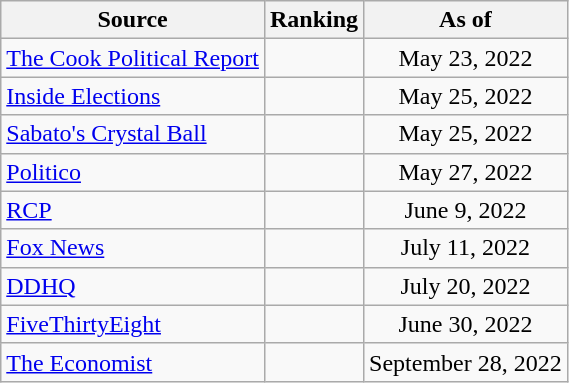<table class="wikitable" style="text-align:center">
<tr>
<th>Source</th>
<th>Ranking</th>
<th>As of</th>
</tr>
<tr>
<td align=left><a href='#'>The Cook Political Report</a></td>
<td></td>
<td>May 23, 2022</td>
</tr>
<tr>
<td align=left><a href='#'>Inside Elections</a></td>
<td></td>
<td>May 25, 2022</td>
</tr>
<tr>
<td align=left><a href='#'>Sabato's Crystal Ball</a></td>
<td></td>
<td>May 25, 2022</td>
</tr>
<tr>
<td align=left><a href='#'>Politico</a></td>
<td></td>
<td>May 27, 2022</td>
</tr>
<tr>
<td style="text-align:left;"><a href='#'>RCP</a></td>
<td></td>
<td>June 9, 2022</td>
</tr>
<tr>
<td align=left><a href='#'>Fox News</a></td>
<td></td>
<td>July 11, 2022</td>
</tr>
<tr>
<td align="left"><a href='#'>DDHQ</a></td>
<td></td>
<td>July 20, 2022</td>
</tr>
<tr>
<td align="left"><a href='#'>FiveThirtyEight</a></td>
<td></td>
<td>June 30, 2022</td>
</tr>
<tr>
<td align="left"><a href='#'>The Economist</a></td>
<td></td>
<td>September 28, 2022</td>
</tr>
</table>
